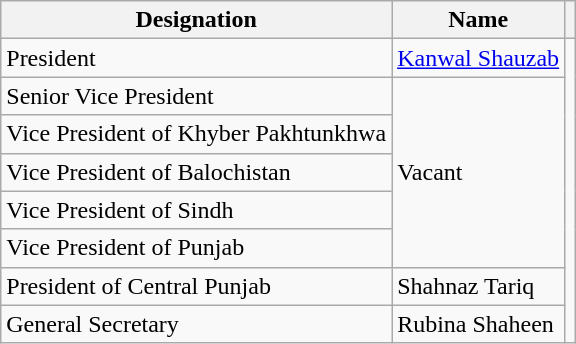<table class="wikitable">
<tr>
<th>Designation</th>
<th>Name</th>
<th></th>
</tr>
<tr>
<td>President</td>
<td><a href='#'>Kanwal Shauzab</a></td>
<td rowspan="8"></td>
</tr>
<tr>
<td>Senior Vice President</td>
<td rowspan="5">Vacant</td>
</tr>
<tr>
<td>Vice President of Khyber Pakhtunkhwa</td>
</tr>
<tr>
<td>Vice President of Balochistan</td>
</tr>
<tr>
<td>Vice President of Sindh</td>
</tr>
<tr>
<td>Vice President of Punjab</td>
</tr>
<tr>
<td>President of Central Punjab</td>
<td>Shahnaz Tariq</td>
</tr>
<tr>
<td>General Secretary</td>
<td>Rubina Shaheen</td>
</tr>
</table>
